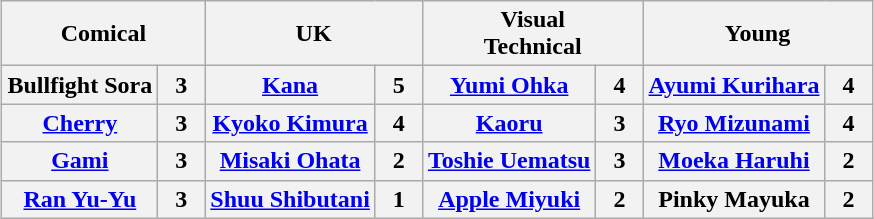<table class="wikitable" style="margin: 1em auto 1em auto">
<tr>
<th colspan="2">Comical</th>
<th colspan="2">UK</th>
<th colspan="2">Visual<br>Technical</th>
<th colspan="2">Young</th>
</tr>
<tr>
<th>Bullfight Sora</th>
<th>  3  </th>
<th><a href='#'>Kana</a></th>
<th>  5  </th>
<th><a href='#'>Yumi Ohka</a></th>
<th>  4  </th>
<th><a href='#'>Ayumi Kurihara</a></th>
<th>  4  </th>
</tr>
<tr>
<th><a href='#'>Cherry</a></th>
<th>3</th>
<th><a href='#'>Kyoko Kimura</a></th>
<th>4</th>
<th><a href='#'>Kaoru</a></th>
<th>3</th>
<th><a href='#'>Ryo Mizunami</a></th>
<th>4</th>
</tr>
<tr>
<th><a href='#'>Gami</a></th>
<th>3</th>
<th><a href='#'>Misaki Ohata</a></th>
<th>2</th>
<th><a href='#'>Toshie Uematsu</a></th>
<th>3</th>
<th><a href='#'>Moeka Haruhi</a></th>
<th>2</th>
</tr>
<tr>
<th><a href='#'>Ran Yu-Yu</a></th>
<th>3</th>
<th><a href='#'>Shuu Shibutani</a></th>
<th>1</th>
<th><a href='#'>Apple Miyuki</a></th>
<th>2</th>
<th>Pinky Mayuka</th>
<th>2</th>
</tr>
</table>
